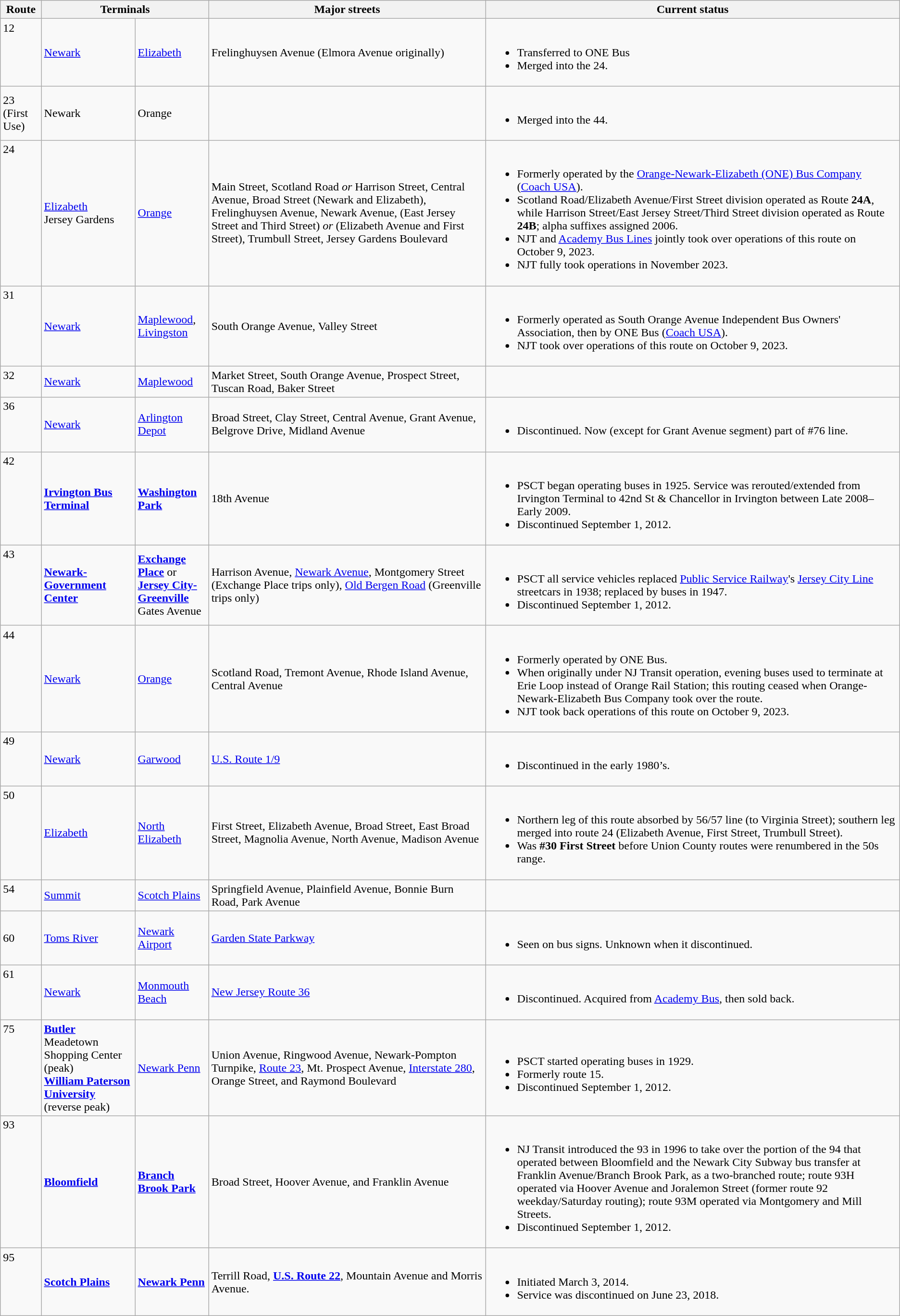<table class=wikitable>
<tr>
<th>Route</th>
<th colspan=2>Terminals</th>
<th>Major streets</th>
<th>Current status</th>
</tr>
<tr>
<td valign=top><div>12</div></td>
<td><a href='#'>Newark</a></td>
<td><a href='#'>Elizabeth</a></td>
<td>Frelinghuysen Avenue (Elmora Avenue originally)</td>
<td><br><ul><li>Transferred to ONE Bus</li><li>Merged into the 24.</li></ul></td>
</tr>
<tr>
<td>23 (First Use)</td>
<td>Newark</td>
<td>Orange</td>
<td></td>
<td><br><ul><li>Merged into the 44.</li></ul></td>
</tr>
<tr>
<td valign=top><div>24</div></td>
<td><a href='#'>Elizabeth</a><br>Jersey Gardens</td>
<td><a href='#'>Orange</a></td>
<td>Main Street, Scotland Road <em>or</em> Harrison Street, Central Avenue, Broad Street (Newark and Elizabeth), Frelinghuysen Avenue, Newark Avenue, (East Jersey Street and Third Street) <em>or</em> (Elizabeth Avenue and First Street), Trumbull Street, Jersey Gardens Boulevard</td>
<td><br><ul><li>Formerly operated by the <a href='#'>Orange-Newark-Elizabeth (ONE) Bus Company</a> (<a href='#'>Coach USA</a>).</li><li>Scotland Road/Elizabeth Avenue/First Street division operated as Route <strong>24A</strong>, while Harrison Street/East Jersey Street/Third Street division operated as Route <strong>24B</strong>; alpha suffixes assigned 2006.</li><li>NJT and <a href='#'>Academy Bus Lines</a> jointly took over operations of this route on October 9, 2023.</li><li>NJT fully took operations in November 2023.</li></ul></td>
</tr>
<tr>
<td valign=top><div>31</div></td>
<td><a href='#'>Newark</a></td>
<td><a href='#'>Maplewood</a>, <a href='#'>Livingston</a></td>
<td>South Orange Avenue, Valley Street</td>
<td><br><ul><li>Formerly operated as South Orange Avenue Independent Bus Owners' Association, then by ONE Bus (<a href='#'>Coach USA</a>).</li><li>NJT took over operations of this route on October 9, 2023.</li></ul></td>
</tr>
<tr>
<td valign=top><div>32</div></td>
<td><a href='#'>Newark</a></td>
<td><a href='#'>Maplewood</a></td>
<td>Market Street, South Orange Avenue, Prospect Street, Tuscan Road, Baker Street</td>
<td></td>
</tr>
<tr>
<td valign=top><div>36</div></td>
<td><a href='#'>Newark</a></td>
<td><a href='#'>Arlington Depot</a></td>
<td>Broad Street, Clay Street, Central Avenue, Grant Avenue, Belgrove Drive, Midland Avenue</td>
<td><br><ul><li>Discontinued. Now (except for Grant Avenue segment) part of #76 line.</li></ul></td>
</tr>
<tr>
<td valign=top><div>42</div></td>
<td><strong><a href='#'>Irvington Bus Terminal</a></strong></td>
<td><strong><a href='#'>Washington Park</a></strong></td>
<td>18th Avenue</td>
<td><br><ul><li>PSCT began operating buses in 1925. Service was rerouted/extended from Irvington Terminal to 42nd St & Chancellor in Irvington between Late 2008–Early 2009.</li><li>Discontinued September 1, 2012.</li></ul></td>
</tr>
<tr>
<td valign=top><div>43</div></td>
<td><strong><a href='#'>Newark-Government Center</a></strong></td>
<td><strong><a href='#'>Exchange Place</a></strong> or<br><strong><a href='#'>Jersey City-Greenville</a></strong><br>Gates Avenue</td>
<td>Harrison Avenue, <a href='#'>Newark Avenue</a>, Montgomery Street (Exchange Place trips only), <a href='#'>Old Bergen Road</a> (Greenville trips only)</td>
<td><br><ul><li>PSCT all service vehicles replaced <a href='#'>Public Service Railway</a>'s <a href='#'>Jersey City Line</a> streetcars in 1938; replaced by buses in 1947.</li><li>Discontinued September 1, 2012.</li></ul></td>
</tr>
<tr>
<td valign=top><div>44</div></td>
<td><a href='#'>Newark</a></td>
<td><a href='#'>Orange</a></td>
<td>Scotland Road, Tremont Avenue, Rhode Island Avenue, Central Avenue</td>
<td><br><ul><li>Formerly operated by ONE Bus.</li><li>When originally under NJ Transit operation, evening buses used to terminate at Erie Loop instead of Orange Rail Station; this routing ceased when Orange-Newark-Elizabeth Bus Company took over the route.</li><li>NJT took back operations of this route on October 9, 2023.</li></ul></td>
</tr>
<tr>
<td valign=top><div>49</div></td>
<td><a href='#'>Newark</a></td>
<td><a href='#'>Garwood</a></td>
<td><a href='#'>U.S. Route 1/9</a></td>
<td><br><ul><li>Discontinued in the early 1980’s.</li></ul></td>
</tr>
<tr>
<td valign=top><div>50</div></td>
<td><a href='#'>Elizabeth</a></td>
<td><a href='#'>North Elizabeth</a></td>
<td>First Street, Elizabeth Avenue, Broad Street, East Broad Street, Magnolia Avenue, North Avenue, Madison Avenue</td>
<td><br><ul><li>Northern leg of this route absorbed by 56/57 line (to Virginia Street); southern leg merged into route 24 (Elizabeth Avenue, First Street, Trumbull Street).</li><li>Was <strong>#30 First Street</strong> before Union County routes were renumbered in the 50s range.</li></ul></td>
</tr>
<tr>
<td valign=top><div>54</div></td>
<td><a href='#'>Summit</a></td>
<td><a href='#'>Scotch Plains</a></td>
<td>Springfield Avenue, Plainfield Avenue, Bonnie Burn Road, Park Avenue</td>
<td></td>
</tr>
<tr>
<td>60</td>
<td><a href='#'>Toms River</a></td>
<td><a href='#'>Newark Airport</a></td>
<td><a href='#'>Garden State Parkway</a></td>
<td><br><ul><li>Seen on bus signs. Unknown when it discontinued.</li></ul></td>
</tr>
<tr>
<td valign=top><div>61</div></td>
<td><a href='#'>Newark</a></td>
<td><a href='#'>Monmouth Beach</a></td>
<td><a href='#'>New Jersey Route 36</a></td>
<td><br><ul><li>Discontinued.  Acquired from <a href='#'>Academy Bus</a>, then sold back.</li></ul></td>
</tr>
<tr>
<td valign=top><div>75</div></td>
<td><strong><a href='#'>Butler</a></strong><br>Meadetown Shopping Center (peak)<br><strong><a href='#'>William Paterson University</a></strong> (reverse peak)</td>
<td><a href='#'>Newark Penn</a></td>
<td>Union Avenue, Ringwood Avenue, Newark-Pompton Turnpike, <a href='#'>Route 23</a>, Mt. Prospect Avenue, <a href='#'>Interstate 280</a>, Orange Street, and Raymond Boulevard</td>
<td><br><ul><li>PSCT started operating buses in 1929.</li><li>Formerly route 15.</li><li>Discontinued September 1, 2012.</li></ul></td>
</tr>
<tr>
<td valign=top><div>93</div></td>
<td><strong><a href='#'>Bloomfield</a></strong></td>
<td><strong><a href='#'>Branch Brook Park</a></strong></td>
<td>Broad Street, Hoover Avenue, and Franklin Avenue</td>
<td><br><ul><li>NJ Transit introduced the 93 in 1996 to take over the portion of the 94 that operated between Bloomfield and the Newark City Subway bus transfer at Franklin Avenue/Branch Brook Park, as a two-branched route; route 93H operated via Hoover Avenue and Joralemon Street (former route 92 weekday/Saturday routing); route 93M operated via Montgomery and Mill Streets.</li><li>Discontinued September 1, 2012.</li></ul></td>
</tr>
<tr>
<td valign=top><div>95</div></td>
<td><strong><a href='#'>Scotch Plains</a></strong></td>
<td><strong><a href='#'>Newark Penn</a></strong></td>
<td>Terrill Road, <strong><a href='#'>U.S. Route 22</a></strong>, Mountain Avenue and Morris Avenue.</td>
<td><br><ul><li>Initiated March 3, 2014.</li><li>Service was discontinued on June 23, 2018.</li></ul></td>
</tr>
</table>
